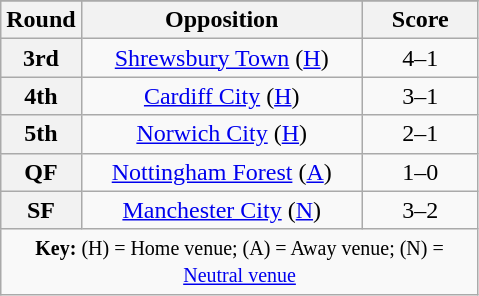<table class="wikitable plainrowheaders" style="text-align:center;margin:0">
<tr>
</tr>
<tr>
<th scope="col" style="width:25px">Round</th>
<th scope="col" style="width:180px">Opposition</th>
<th scope="col" style="width:70px">Score</th>
</tr>
<tr>
<th scope=row style="text-align:center">3rd</th>
<td><a href='#'>Shrewsbury Town</a> (<a href='#'>H</a>)</td>
<td>4–1</td>
</tr>
<tr>
<th scope=row style="text-align:center">4th</th>
<td><a href='#'>Cardiff City</a> (<a href='#'>H</a>)</td>
<td>3–1</td>
</tr>
<tr>
<th scope=row style="text-align:center">5th</th>
<td><a href='#'>Norwich City</a> (<a href='#'>H</a>)</td>
<td>2–1</td>
</tr>
<tr>
<th scope=row style="text-align:center">QF</th>
<td><a href='#'>Nottingham Forest</a> (<a href='#'>A</a>)</td>
<td>1–0</td>
</tr>
<tr>
<th scope=row style="text-align:center">SF</th>
<td><a href='#'>Manchester City</a> (<a href='#'>N</a>)</td>
<td>3–2</td>
</tr>
<tr>
<td colspan="3"><small><strong>Key:</strong> (H) = Home venue; (A) = Away venue; (N) = <a href='#'>Neutral venue</a></small></td>
</tr>
</table>
